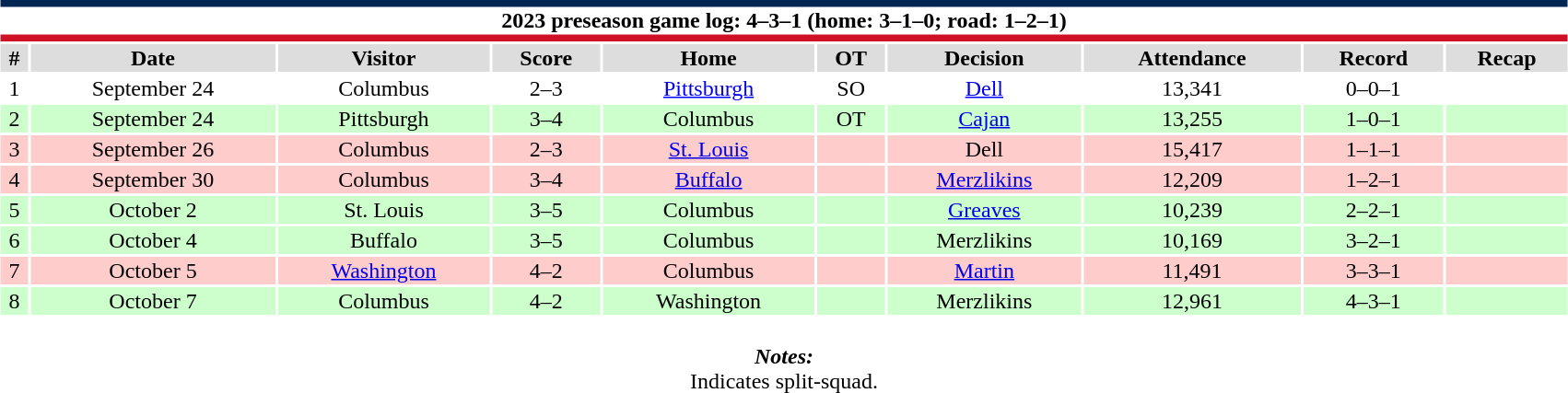<table class="toccolours collapsible collapsed" style="width:90%; clear:both; margin:1.5em auto; text-align:center;">
<tr>
<th colspan="10" style="background:#FFFFFF; border-top:#002654 5px solid; border-bottom:#CE1126 5px solid;">2023 preseason game log: 4–3–1 (home: 3–1–0; road: 1–2–1)</th>
</tr>
<tr style="background:#ddd;">
<th>#</th>
<th>Date</th>
<th>Visitor</th>
<th>Score</th>
<th>Home</th>
<th>OT</th>
<th>Decision</th>
<th>Attendance</th>
<th>Record</th>
<th>Recap</th>
</tr>
<tr style="background:#fff;">
<td>1</td>
<td>September 24</td>
<td>Columbus</td>
<td>2–3</td>
<td><a href='#'>Pittsburgh</a></td>
<td>SO</td>
<td><a href='#'>Dell</a></td>
<td>13,341</td>
<td>0–0–1</td>
<td></td>
</tr>
<tr style="background:#cfc;">
<td>2</td>
<td>September 24</td>
<td>Pittsburgh</td>
<td>3–4</td>
<td>Columbus</td>
<td>OT</td>
<td><a href='#'>Cajan</a></td>
<td>13,255</td>
<td>1–0–1</td>
<td></td>
</tr>
<tr style="background:#fcc;">
<td>3</td>
<td>September 26</td>
<td>Columbus</td>
<td>2–3</td>
<td><a href='#'>St. Louis</a></td>
<td></td>
<td>Dell</td>
<td>15,417</td>
<td>1–1–1</td>
<td></td>
</tr>
<tr style="background:#fcc;">
<td>4</td>
<td>September 30</td>
<td>Columbus</td>
<td>3–4</td>
<td><a href='#'>Buffalo</a></td>
<td></td>
<td><a href='#'>Merzlikins</a></td>
<td>12,209</td>
<td>1–2–1</td>
<td></td>
</tr>
<tr style="background:#cfc;">
<td>5</td>
<td>October 2</td>
<td>St. Louis</td>
<td>3–5</td>
<td>Columbus</td>
<td></td>
<td><a href='#'>Greaves</a></td>
<td>10,239</td>
<td>2–2–1</td>
<td></td>
</tr>
<tr style="background:#cfc;">
<td>6</td>
<td>October 4</td>
<td>Buffalo</td>
<td>3–5</td>
<td>Columbus</td>
<td></td>
<td>Merzlikins</td>
<td>10,169</td>
<td>3–2–1</td>
<td></td>
</tr>
<tr style="background:#fcc;">
<td>7</td>
<td>October 5</td>
<td><a href='#'>Washington</a></td>
<td>4–2</td>
<td>Columbus</td>
<td></td>
<td><a href='#'>Martin</a></td>
<td>11,491</td>
<td>3–3–1</td>
<td></td>
</tr>
<tr style="background:#cfc;">
<td>8</td>
<td>October 7</td>
<td>Columbus</td>
<td>4–2</td>
<td>Washington</td>
<td></td>
<td>Merzlikins</td>
<td>12,961</td>
<td>4–3–1</td>
<td></td>
</tr>
<tr>
<td colspan="10" style="text-align:center;"><br><strong><em>Notes:</em></strong><br>
 Indicates split-squad.</td>
</tr>
</table>
